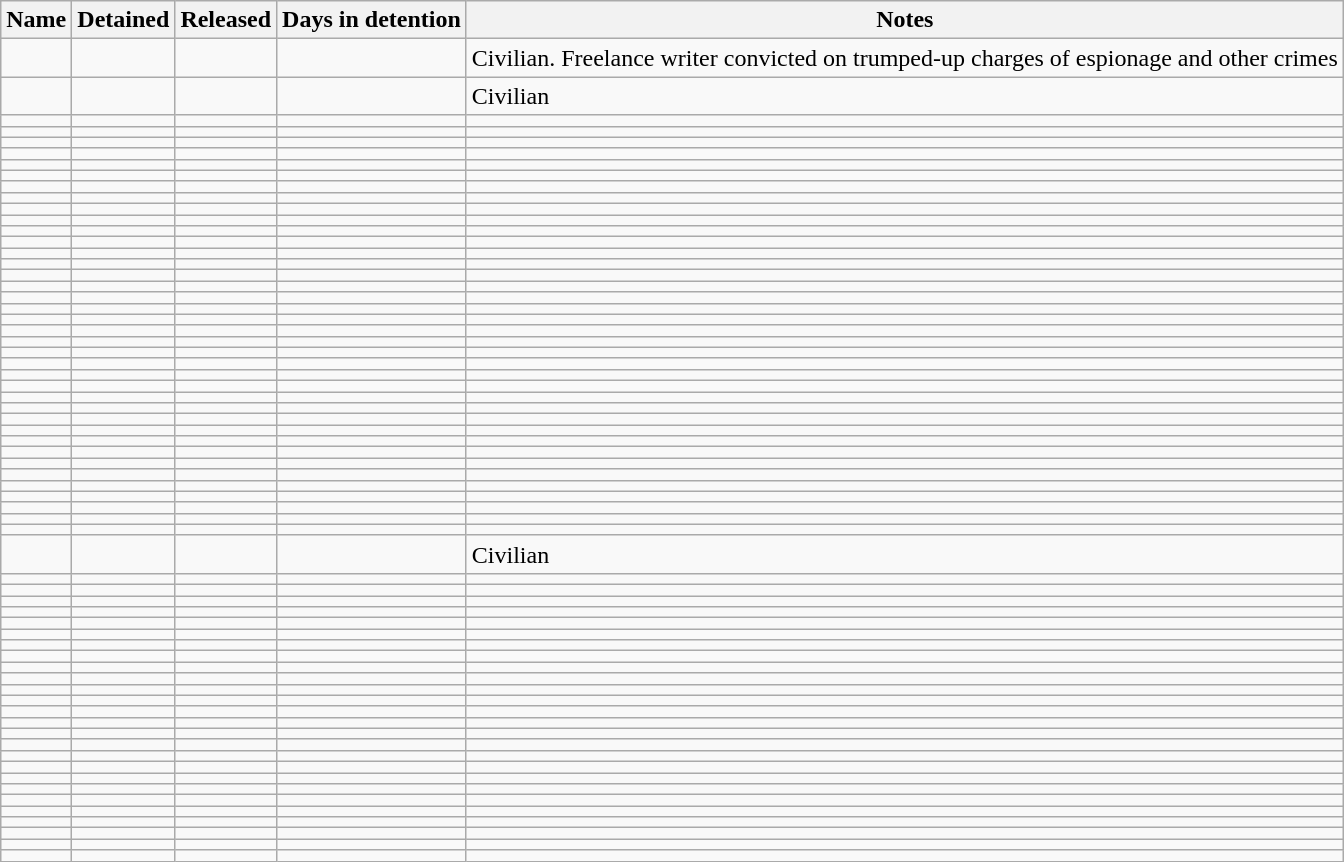<table class="wikitable sortable mw-collapsible">
<tr>
<th>Name</th>
<th>Detained</th>
<th>Released</th>
<th>Days in detention</th>
<th>Notes</th>
</tr>
<tr>
<td></td>
<td></td>
<td></td>
<td></td>
<td>Civilian. Freelance writer convicted on trumped-up charges of espionage and other crimes</td>
</tr>
<tr>
<td></td>
<td></td>
<td></td>
<td></td>
<td>Civilian</td>
</tr>
<tr>
<td></td>
<td></td>
<td></td>
<td></td>
<td></td>
</tr>
<tr>
<td></td>
<td></td>
<td></td>
<td></td>
<td></td>
</tr>
<tr>
<td></td>
<td></td>
<td></td>
<td></td>
<td></td>
</tr>
<tr>
<td></td>
<td></td>
<td></td>
<td></td>
<td></td>
</tr>
<tr>
<td></td>
<td></td>
<td></td>
<td></td>
<td></td>
</tr>
<tr>
<td></td>
<td></td>
<td></td>
<td></td>
<td></td>
</tr>
<tr>
<td></td>
<td></td>
<td></td>
<td></td>
<td></td>
</tr>
<tr>
<td></td>
<td></td>
<td></td>
<td></td>
<td></td>
</tr>
<tr>
<td></td>
<td></td>
<td></td>
<td></td>
<td></td>
</tr>
<tr>
<td></td>
<td></td>
<td></td>
<td></td>
<td></td>
</tr>
<tr>
<td></td>
<td></td>
<td></td>
<td></td>
<td></td>
</tr>
<tr>
<td></td>
<td></td>
<td></td>
<td></td>
<td></td>
</tr>
<tr>
<td></td>
<td></td>
<td></td>
<td></td>
<td></td>
</tr>
<tr>
<td></td>
<td></td>
<td></td>
<td></td>
<td></td>
</tr>
<tr>
<td></td>
<td></td>
<td></td>
<td></td>
<td></td>
</tr>
<tr>
<td></td>
<td></td>
<td></td>
<td></td>
<td></td>
</tr>
<tr>
<td></td>
<td></td>
<td></td>
<td></td>
<td></td>
</tr>
<tr>
<td></td>
<td></td>
<td></td>
<td></td>
<td></td>
</tr>
<tr>
<td></td>
<td></td>
<td></td>
<td></td>
<td></td>
</tr>
<tr>
<td></td>
<td></td>
<td></td>
<td></td>
<td></td>
</tr>
<tr>
<td></td>
<td></td>
<td></td>
<td></td>
<td></td>
</tr>
<tr>
<td></td>
<td></td>
<td></td>
<td></td>
<td></td>
</tr>
<tr>
<td></td>
<td></td>
<td></td>
<td></td>
<td></td>
</tr>
<tr>
<td></td>
<td></td>
<td></td>
<td></td>
<td></td>
</tr>
<tr>
<td></td>
<td></td>
<td></td>
<td></td>
<td></td>
</tr>
<tr>
<td></td>
<td></td>
<td></td>
<td></td>
<td></td>
</tr>
<tr>
<td></td>
<td></td>
<td></td>
<td></td>
<td></td>
</tr>
<tr>
<td></td>
<td></td>
<td></td>
<td></td>
<td></td>
</tr>
<tr>
<td></td>
<td></td>
<td></td>
<td></td>
<td></td>
</tr>
<tr>
<td></td>
<td></td>
<td></td>
<td></td>
<td></td>
</tr>
<tr>
<td></td>
<td></td>
<td></td>
<td></td>
<td></td>
</tr>
<tr>
<td></td>
<td></td>
<td></td>
<td></td>
<td></td>
</tr>
<tr>
<td></td>
<td></td>
<td></td>
<td></td>
<td></td>
</tr>
<tr>
<td></td>
<td></td>
<td></td>
<td></td>
<td></td>
</tr>
<tr>
<td></td>
<td></td>
<td></td>
<td></td>
<td></td>
</tr>
<tr>
<td></td>
<td></td>
<td></td>
<td></td>
<td></td>
</tr>
<tr>
<td></td>
<td></td>
<td></td>
<td></td>
<td></td>
</tr>
<tr>
<td></td>
<td></td>
<td></td>
<td></td>
<td></td>
</tr>
<tr>
<td></td>
<td></td>
<td></td>
<td></td>
<td>Civilian</td>
</tr>
<tr>
<td></td>
<td></td>
<td></td>
<td></td>
<td></td>
</tr>
<tr>
<td></td>
<td></td>
<td></td>
<td></td>
<td></td>
</tr>
<tr>
<td></td>
<td></td>
<td></td>
<td></td>
<td></td>
</tr>
<tr>
<td></td>
<td></td>
<td></td>
<td></td>
<td></td>
</tr>
<tr>
<td></td>
<td></td>
<td></td>
<td></td>
<td></td>
</tr>
<tr>
<td></td>
<td></td>
<td></td>
<td></td>
<td></td>
</tr>
<tr>
<td></td>
<td></td>
<td></td>
<td></td>
<td></td>
</tr>
<tr>
<td></td>
<td></td>
<td></td>
<td></td>
<td></td>
</tr>
<tr>
<td></td>
<td></td>
<td></td>
<td></td>
<td></td>
</tr>
<tr>
<td></td>
<td></td>
<td></td>
<td></td>
<td></td>
</tr>
<tr>
<td></td>
<td></td>
<td></td>
<td></td>
<td></td>
</tr>
<tr>
<td></td>
<td></td>
<td></td>
<td></td>
<td></td>
</tr>
<tr>
<td></td>
<td></td>
<td></td>
<td></td>
<td></td>
</tr>
<tr>
<td></td>
<td></td>
<td></td>
<td></td>
<td></td>
</tr>
<tr>
<td></td>
<td></td>
<td></td>
<td></td>
<td></td>
</tr>
<tr>
<td></td>
<td></td>
<td></td>
<td></td>
<td></td>
</tr>
<tr>
<td></td>
<td></td>
<td></td>
<td></td>
<td></td>
</tr>
<tr>
<td></td>
<td></td>
<td></td>
<td></td>
<td></td>
</tr>
<tr>
<td></td>
<td></td>
<td></td>
<td></td>
<td></td>
</tr>
<tr>
<td></td>
<td></td>
<td></td>
<td></td>
<td></td>
</tr>
<tr>
<td></td>
<td></td>
<td></td>
<td></td>
<td></td>
</tr>
<tr>
<td></td>
<td></td>
<td></td>
<td></td>
<td></td>
</tr>
<tr>
<td></td>
<td></td>
<td></td>
<td></td>
<td></td>
</tr>
<tr>
<td></td>
<td></td>
<td></td>
<td></td>
<td></td>
</tr>
<tr>
<td></td>
<td></td>
<td></td>
<td></td>
<td></td>
</tr>
<tr>
<td></td>
<td></td>
<td></td>
<td></td>
<td></td>
</tr>
</table>
